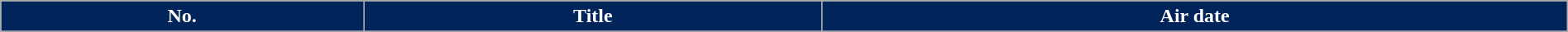<table class="wikitable plainrowheaders" style="width:100%;">
<tr>
<th style="background:#01245a; color:#fff;">No.</th>
<th style="background:#01245a; color:#fff;">Title</th>
<th style="background:#01245a; color:#fff;">Air date</th>
</tr>
<tr>
</tr>
</table>
